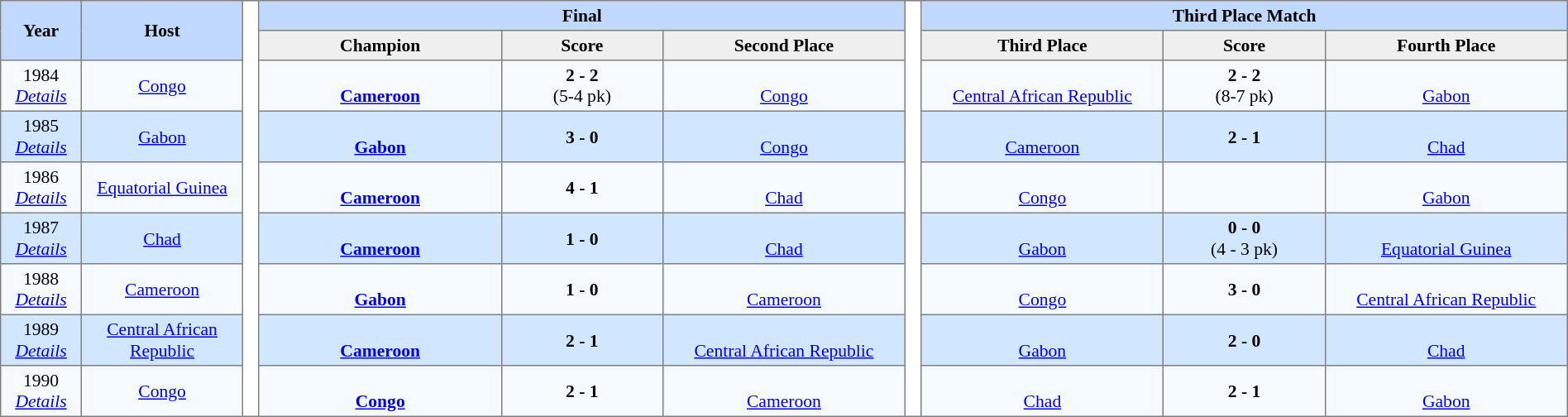<table border=1 style="border-collapse:collapse; font-size:90%;" cellpadding=3 cellspacing=0 width=100%>
<tr bgcolor=#C1D8FF>
<th rowspan=2 width=5%>Year</th>
<th rowspan=2 width=10%>Host</th>
<th width=1% rowspan=9 bgcolor=ffffff></th>
<th colspan=3>Final</th>
<th width=1% rowspan=9 bgcolor=ffffff></th>
<th colspan=3>Third Place Match</th>
</tr>
<tr bgcolor=#EFEFEF>
<th width=15%>Champion</th>
<th width=10%>Score</th>
<th width=15%>Second Place</th>
<th width=15%>Third Place</th>
<th width=10%>Score</th>
<th width=15%>Fourth Place</th>
</tr>
<tr align=center bgcolor=#F5FAFF>
<td>1984<br><em><a href='#'>Details</a></em></td>
<td><a href='#'>Congo</a></td>
<td><br><strong><a href='#'>Cameroon</a></strong></td>
<td><strong>2 - 2</strong> <br> (5-4 pk)</td>
<td><br><a href='#'>Congo</a></td>
<td><br><a href='#'>Central African Republic</a></td>
<td><strong>2 - 2</strong> <br> (8-7 pk)</td>
<td><br><a href='#'>Gabon</a></td>
</tr>
<tr align=center bgcolor=#D0E7FF>
<td>1985<br><em><a href='#'>Details</a></em></td>
<td><a href='#'>Gabon</a></td>
<td><br><strong><a href='#'>Gabon</a></strong></td>
<td><strong>3 - 0</strong></td>
<td><br><a href='#'>Congo</a></td>
<td><br><a href='#'>Cameroon</a></td>
<td><strong>2 - 1</strong></td>
<td><br><a href='#'>Chad</a></td>
</tr>
<tr align=center bgcolor=#F5FAFF>
<td>1986<br><em><a href='#'>Details</a></em></td>
<td><a href='#'>Equatorial Guinea</a></td>
<td><br><strong><a href='#'>Cameroon</a></strong></td>
<td><strong>4 - 1</strong></td>
<td><br><a href='#'>Chad</a></td>
<td><br><a href='#'>Congo</a></td>
<td></td>
<td><br><a href='#'>Gabon</a></td>
</tr>
<tr align=center bgcolor=#D0E7FF>
<td>1987<br><em><a href='#'>Details</a></em></td>
<td><a href='#'>Chad</a></td>
<td><br><strong><a href='#'>Cameroon</a></strong></td>
<td><strong>1 - 0</strong></td>
<td><br><a href='#'>Chad</a></td>
<td><br><a href='#'>Gabon</a></td>
<td><strong>0 - 0</strong> <br>(4 - 3 pk)</td>
<td><br><a href='#'>Equatorial Guinea</a></td>
</tr>
<tr align=center bgcolor=#F5FAFF>
<td>1988<br><em><a href='#'>Details</a></em></td>
<td><a href='#'>Cameroon</a></td>
<td><br><strong><a href='#'>Gabon</a></strong></td>
<td><strong>1 - 0</strong></td>
<td><br><a href='#'>Cameroon</a></td>
<td><br><a href='#'>Congo</a></td>
<td><strong>3 - 0</strong></td>
<td><br><a href='#'>Central African Republic</a></td>
</tr>
<tr align=center bgcolor=#D0E7FF>
<td>1989<br><em><a href='#'>Details</a></em></td>
<td><a href='#'>Central African Republic</a></td>
<td><br><strong><a href='#'>Cameroon</a></strong></td>
<td><strong>2 - 1</strong></td>
<td><br><a href='#'>Central African Republic</a></td>
<td><br><a href='#'>Gabon</a></td>
<td><strong>2 - 0</strong></td>
<td><br><a href='#'>Chad</a></td>
</tr>
<tr align=center bgcolor=#F5FAFF>
<td>1990<br><em><a href='#'>Details</a></em></td>
<td><a href='#'>Congo</a></td>
<td><br><strong><a href='#'>Congo</a></strong></td>
<td><strong>2 - 1</strong></td>
<td><br><a href='#'>Cameroon</a></td>
<td><br><a href='#'>Chad</a></td>
<td><strong>2 - 1</strong></td>
<td><br><a href='#'>Gabon</a></td>
</tr>
</table>
